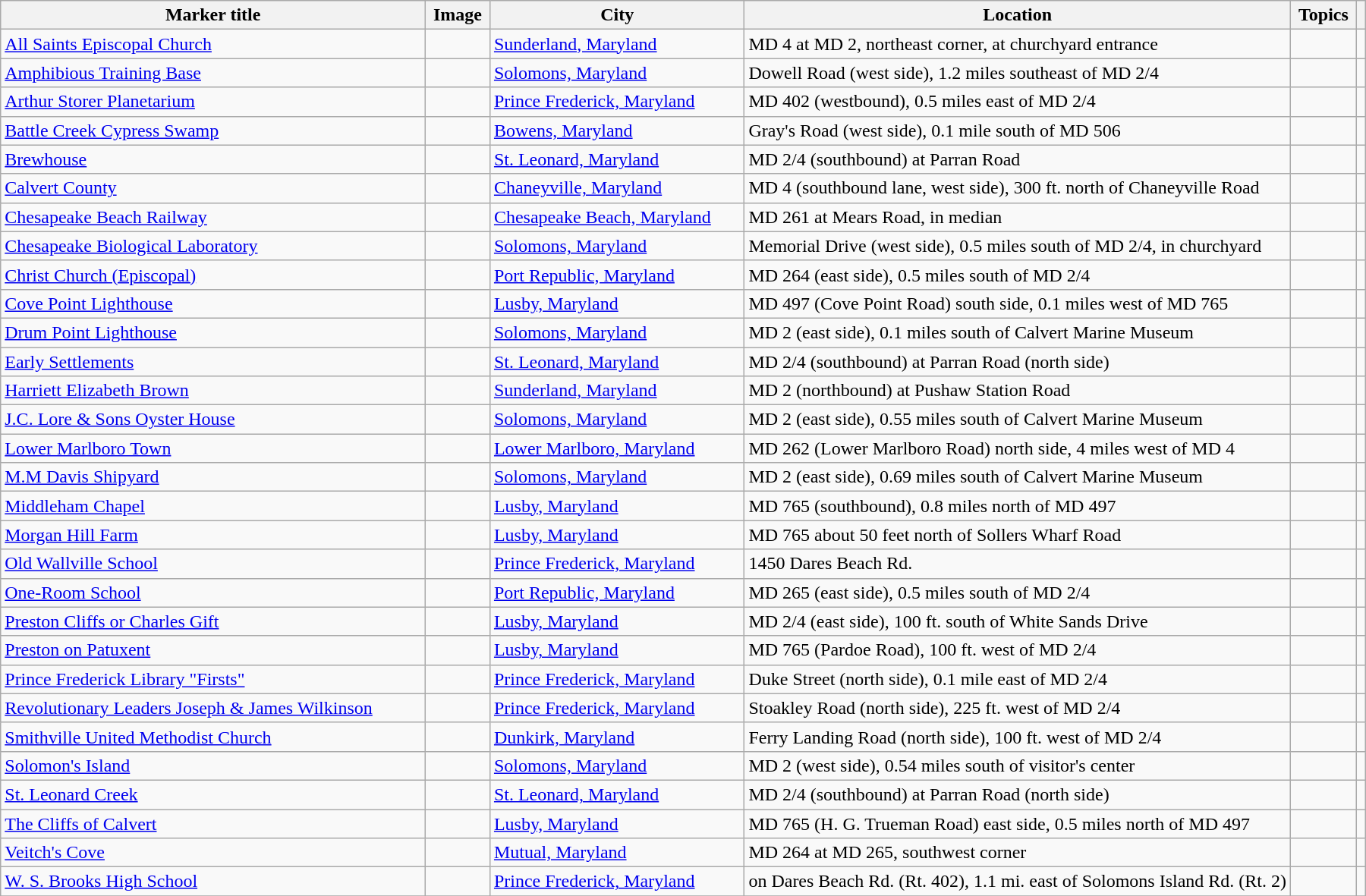<table class="wikitable sortable">
<tr>
<th><strong>Marker title</strong></th>
<th class="unsortable"><strong>Image</strong></th>
<th><strong>City</strong></th>
<th style="width:40%"><strong>Location</strong></th>
<th><strong>Topics</strong></th>
<th class="unsortable"></th>
</tr>
<tr>
<td><a href='#'>All Saints Episcopal Church</a></td>
<td></td>
<td><a href='#'>Sunderland, Maryland</a></td>
<td>MD 4 at MD 2, northeast corner, at churchyard entrance<br><small></small></td>
<td></td>
<td></td>
</tr>
<tr>
<td><a href='#'>Amphibious Training Base</a></td>
<td></td>
<td><a href='#'>Solomons, Maryland</a></td>
<td>Dowell Road (west side), 1.2 miles southeast of MD 2/4<br><small></small></td>
<td></td>
<td></td>
</tr>
<tr>
<td><a href='#'>Arthur Storer Planetarium</a></td>
<td></td>
<td><a href='#'>Prince Frederick, Maryland</a></td>
<td>MD 402 (westbound), 0.5 miles east of MD 2/4<br><small></small></td>
<td></td>
<td></td>
</tr>
<tr>
<td><a href='#'>Battle Creek Cypress Swamp</a></td>
<td></td>
<td><a href='#'>Bowens, Maryland</a></td>
<td>Gray's Road (west side), 0.1 mile south of MD 506<br><small></small></td>
<td></td>
<td></td>
</tr>
<tr>
<td><a href='#'>Brewhouse</a></td>
<td></td>
<td><a href='#'>St. Leonard, Maryland</a></td>
<td>MD 2/4 (southbound) at Parran Road<br><small></small></td>
<td></td>
<td></td>
</tr>
<tr>
<td><a href='#'>Calvert County</a></td>
<td></td>
<td><a href='#'>Chaneyville, Maryland</a></td>
<td>MD 4 (southbound lane, west side), 300 ft. north of Chaneyville Road<br><small></small></td>
<td></td>
<td></td>
</tr>
<tr>
<td><a href='#'>Chesapeake Beach Railway</a></td>
<td></td>
<td><a href='#'>Chesapeake Beach, Maryland</a></td>
<td>MD 261 at Mears Road, in median<br><small></small></td>
<td></td>
<td></td>
</tr>
<tr>
<td><a href='#'>Chesapeake Biological Laboratory</a></td>
<td></td>
<td><a href='#'>Solomons, Maryland</a></td>
<td>Memorial Drive (west side), 0.5 miles south of MD 2/4, in churchyard<br><small></small></td>
<td></td>
<td></td>
</tr>
<tr>
<td><a href='#'>Christ Church (Episcopal)</a></td>
<td></td>
<td><a href='#'>Port Republic, Maryland</a></td>
<td>MD 264 (east side), 0.5 miles south of MD 2/4<br><small></small></td>
<td></td>
<td></td>
</tr>
<tr>
<td><a href='#'>Cove Point Lighthouse</a></td>
<td></td>
<td><a href='#'>Lusby, Maryland</a></td>
<td>MD 497 (Cove Point Road) south side, 0.1 miles west of MD 765<br><small></small></td>
<td></td>
<td></td>
</tr>
<tr>
<td><a href='#'>Drum Point Lighthouse</a></td>
<td></td>
<td><a href='#'>Solomons, Maryland</a></td>
<td>MD 2 (east side), 0.1 miles south of Calvert Marine Museum<br><small></small></td>
<td></td>
<td></td>
</tr>
<tr>
<td><a href='#'>Early Settlements</a></td>
<td></td>
<td><a href='#'>St. Leonard, Maryland</a></td>
<td>MD 2/4 (southbound) at Parran Road (north side)<br><small></small></td>
<td></td>
<td></td>
</tr>
<tr>
<td><a href='#'>Harriett Elizabeth Brown</a></td>
<td></td>
<td><a href='#'>Sunderland, Maryland</a></td>
<td>MD 2 (northbound) at Pushaw Station Road<br><small></small></td>
<td></td>
<td></td>
</tr>
<tr>
<td><a href='#'>J.C. Lore & Sons Oyster House</a></td>
<td></td>
<td><a href='#'>Solomons, Maryland</a></td>
<td>MD 2 (east side), 0.55 miles south of Calvert Marine Museum<br><small></small></td>
<td></td>
<td></td>
</tr>
<tr>
<td><a href='#'>Lower Marlboro Town</a></td>
<td></td>
<td><a href='#'>Lower Marlboro, Maryland</a></td>
<td>MD 262 (Lower Marlboro Road) north side, 4 miles west of MD 4<br><small></small></td>
<td></td>
<td></td>
</tr>
<tr>
<td><a href='#'>M.M Davis Shipyard</a></td>
<td></td>
<td><a href='#'>Solomons, Maryland</a></td>
<td>MD 2 (east side), 0.69 miles south of Calvert Marine Museum<br><small></small></td>
<td></td>
<td></td>
</tr>
<tr>
<td><a href='#'>Middleham Chapel</a></td>
<td></td>
<td><a href='#'>Lusby, Maryland</a></td>
<td>MD 765 (southbound), 0.8 miles north of MD 497<br><small></small></td>
<td></td>
<td></td>
</tr>
<tr>
<td><a href='#'>Morgan Hill Farm</a></td>
<td></td>
<td><a href='#'>Lusby, Maryland</a></td>
<td>MD 765 about 50 feet north of Sollers Wharf Road<br><small></small></td>
<td></td>
<td></td>
</tr>
<tr>
<td><a href='#'>Old Wallville School</a></td>
<td></td>
<td><a href='#'>Prince Frederick, Maryland</a></td>
<td>1450 Dares Beach Rd.<br><small></small></td>
<td></td>
<td></td>
</tr>
<tr>
<td><a href='#'>One-Room School</a></td>
<td></td>
<td><a href='#'>Port Republic, Maryland</a></td>
<td>MD 265 (east side), 0.5 miles south of MD 2/4<br><small></small></td>
<td></td>
<td></td>
</tr>
<tr>
<td><a href='#'>Preston Cliffs or Charles Gift</a></td>
<td></td>
<td><a href='#'>Lusby, Maryland</a></td>
<td>MD 2/4 (east side), 100 ft. south of White Sands Drive<br><small></small></td>
<td></td>
<td></td>
</tr>
<tr>
<td><a href='#'>Preston on Patuxent</a></td>
<td></td>
<td><a href='#'>Lusby, Maryland</a></td>
<td>MD 765 (Pardoe Road), 100 ft. west of MD 2/4<br><small></small></td>
<td></td>
<td></td>
</tr>
<tr>
<td><a href='#'>Prince Frederick Library "Firsts"</a></td>
<td></td>
<td><a href='#'>Prince Frederick, Maryland</a></td>
<td>Duke Street (north side), 0.1 mile east of MD 2/4<br><small></small></td>
<td></td>
<td></td>
</tr>
<tr>
<td><a href='#'>Revolutionary Leaders Joseph & James Wilkinson</a></td>
<td></td>
<td><a href='#'>Prince Frederick, Maryland</a></td>
<td>Stoakley Road (north side), 225 ft. west of MD 2/4<br><small></small></td>
<td></td>
<td></td>
</tr>
<tr>
<td><a href='#'>Smithville United Methodist Church</a></td>
<td></td>
<td><a href='#'>Dunkirk, Maryland</a></td>
<td>Ferry Landing Road (north side), 100 ft. west of MD 2/4<br><small></small></td>
<td></td>
<td></td>
</tr>
<tr>
<td><a href='#'>Solomon's Island</a></td>
<td></td>
<td><a href='#'>Solomons, Maryland</a></td>
<td>MD 2 (west side), 0.54 miles south of visitor's center<br><small></small></td>
<td></td>
<td></td>
</tr>
<tr>
<td><a href='#'>St. Leonard Creek</a></td>
<td></td>
<td><a href='#'>St. Leonard, Maryland</a></td>
<td>MD 2/4 (southbound) at Parran Road (north side)<br><small></small></td>
<td></td>
<td></td>
</tr>
<tr>
<td><a href='#'>The Cliffs of Calvert</a></td>
<td></td>
<td><a href='#'>Lusby, Maryland</a></td>
<td>MD 765 (H. G. Trueman Road) east side, 0.5 miles north of MD 497<br><small></small></td>
<td></td>
<td></td>
</tr>
<tr>
<td><a href='#'>Veitch's Cove</a></td>
<td></td>
<td><a href='#'>Mutual, Maryland</a></td>
<td>MD 264 at MD 265, southwest corner<br><small></small></td>
<td></td>
<td></td>
</tr>
<tr>
<td><a href='#'>W. S. Brooks High School</a></td>
<td></td>
<td><a href='#'>Prince Frederick, Maryland</a></td>
<td>on Dares Beach Rd. (Rt. 402), 1.1 mi. east of Solomons Island Rd. (Rt. 2)<br><small></small></td>
<td></td>
<td></td>
</tr>
<tr ->
</tr>
</table>
